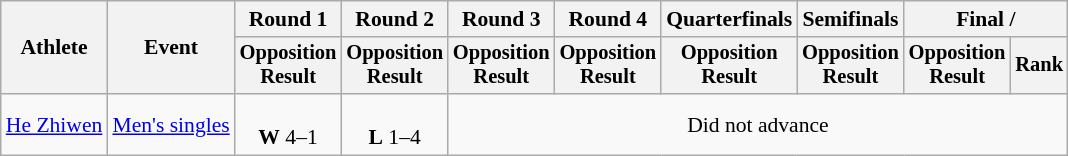<table class="wikitable" style="font-size:90%">
<tr>
<th rowspan="2">Athlete</th>
<th rowspan="2">Event</th>
<th>Round 1</th>
<th>Round 2</th>
<th>Round 3</th>
<th>Round 4</th>
<th>Quarterfinals</th>
<th>Semifinals</th>
<th colspan=2>Final / </th>
</tr>
<tr style="font-size:95%">
<th>Opposition<br>Result</th>
<th>Opposition<br>Result</th>
<th>Opposition<br>Result</th>
<th>Opposition<br>Result</th>
<th>Opposition<br>Result</th>
<th>Opposition<br>Result</th>
<th>Opposition<br>Result</th>
<th>Rank</th>
</tr>
<tr align=center>
<td align=left><a href='#'>He Zhiwen</a></td>
<td align=left><a href='#'>Men's singles</a></td>
<td><br><strong>W</strong> 4–1</td>
<td><br><strong>L</strong> 1–4</td>
<td colspan=6>Did not advance</td>
</tr>
</table>
